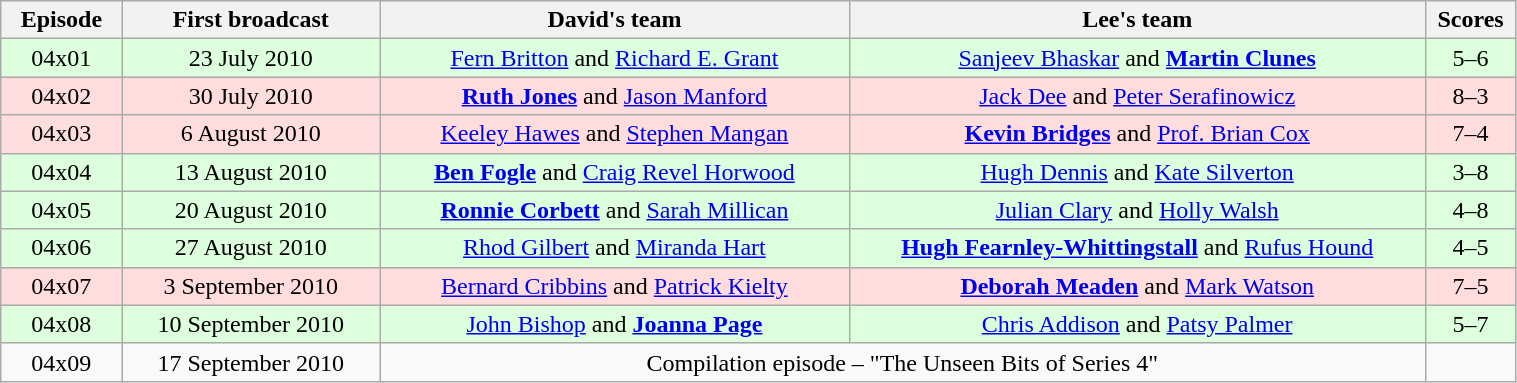<table class="wikitable"  style="width:80%; left:0 auto; text-align:center;">
<tr>
<th style="width:8%;">Episode</th>
<th style="width:17%;">First broadcast</th>
<th style="width:31%;">David's team</th>
<th style="width:38%;">Lee's team</th>
<th style="width:6%;">Scores</th>
</tr>
<tr style="background:#dfd;">
<td>04x01</td>
<td>23 July 2010</td>
<td><a href='#'>Fern Britton</a> and <a href='#'>Richard E. Grant</a></td>
<td><a href='#'>Sanjeev Bhaskar</a> and <strong><a href='#'>Martin Clunes</a></strong></td>
<td>5–6</td>
</tr>
<tr style="background:#fdd;">
<td>04x02</td>
<td>30 July 2010</td>
<td><strong><a href='#'>Ruth Jones</a></strong> and <a href='#'>Jason Manford</a></td>
<td><a href='#'>Jack Dee</a> and <a href='#'>Peter Serafinowicz</a></td>
<td>8–3</td>
</tr>
<tr style="background:#fdd;">
<td>04x03</td>
<td>6 August 2010</td>
<td><a href='#'>Keeley Hawes</a> and <a href='#'>Stephen Mangan</a></td>
<td><strong><a href='#'>Kevin Bridges</a></strong> and <a href='#'>Prof. Brian Cox</a></td>
<td>7–4</td>
</tr>
<tr style="background:#dfd;">
<td>04x04</td>
<td>13 August 2010</td>
<td><strong><a href='#'>Ben Fogle</a></strong> and <a href='#'>Craig Revel Horwood</a></td>
<td><a href='#'>Hugh Dennis</a> and <a href='#'>Kate Silverton</a></td>
<td>3–8</td>
</tr>
<tr style="background:#dfd;">
<td>04x05</td>
<td>20 August 2010</td>
<td><strong><a href='#'>Ronnie Corbett</a></strong> and <a href='#'>Sarah Millican</a></td>
<td><a href='#'>Julian Clary</a> and <a href='#'>Holly Walsh</a></td>
<td>4–8</td>
</tr>
<tr style="background:#dfd;">
<td>04x06</td>
<td>27 August 2010</td>
<td><a href='#'>Rhod Gilbert</a> and <a href='#'>Miranda Hart</a></td>
<td><strong><a href='#'>Hugh Fearnley-Whittingstall</a></strong> and <a href='#'>Rufus Hound</a></td>
<td>4–5</td>
</tr>
<tr style="background:#fdd;">
<td>04x07</td>
<td>3 September 2010</td>
<td><a href='#'>Bernard Cribbins</a> and <a href='#'>Patrick Kielty</a></td>
<td><strong><a href='#'>Deborah Meaden</a></strong> and <a href='#'>Mark Watson</a></td>
<td>7–5</td>
</tr>
<tr style="background:#dfd;">
<td>04x08</td>
<td>10 September 2010</td>
<td><a href='#'>John Bishop</a> and <strong><a href='#'>Joanna Page</a></strong></td>
<td><a href='#'>Chris Addison</a> and <a href='#'>Patsy Palmer</a></td>
<td>5–7</td>
</tr>
<tr>
<td>04x09</td>
<td>17 September 2010</td>
<td colspan="2">Compilation episode – "The Unseen Bits of Series 4"</td>
<td></td>
</tr>
</table>
